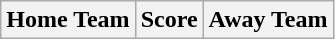<table class="wikitable" style="text-align: center">
<tr>
<th>Home Team</th>
<th>Score</th>
<th>Away Team<br>
</th>
</tr>
</table>
